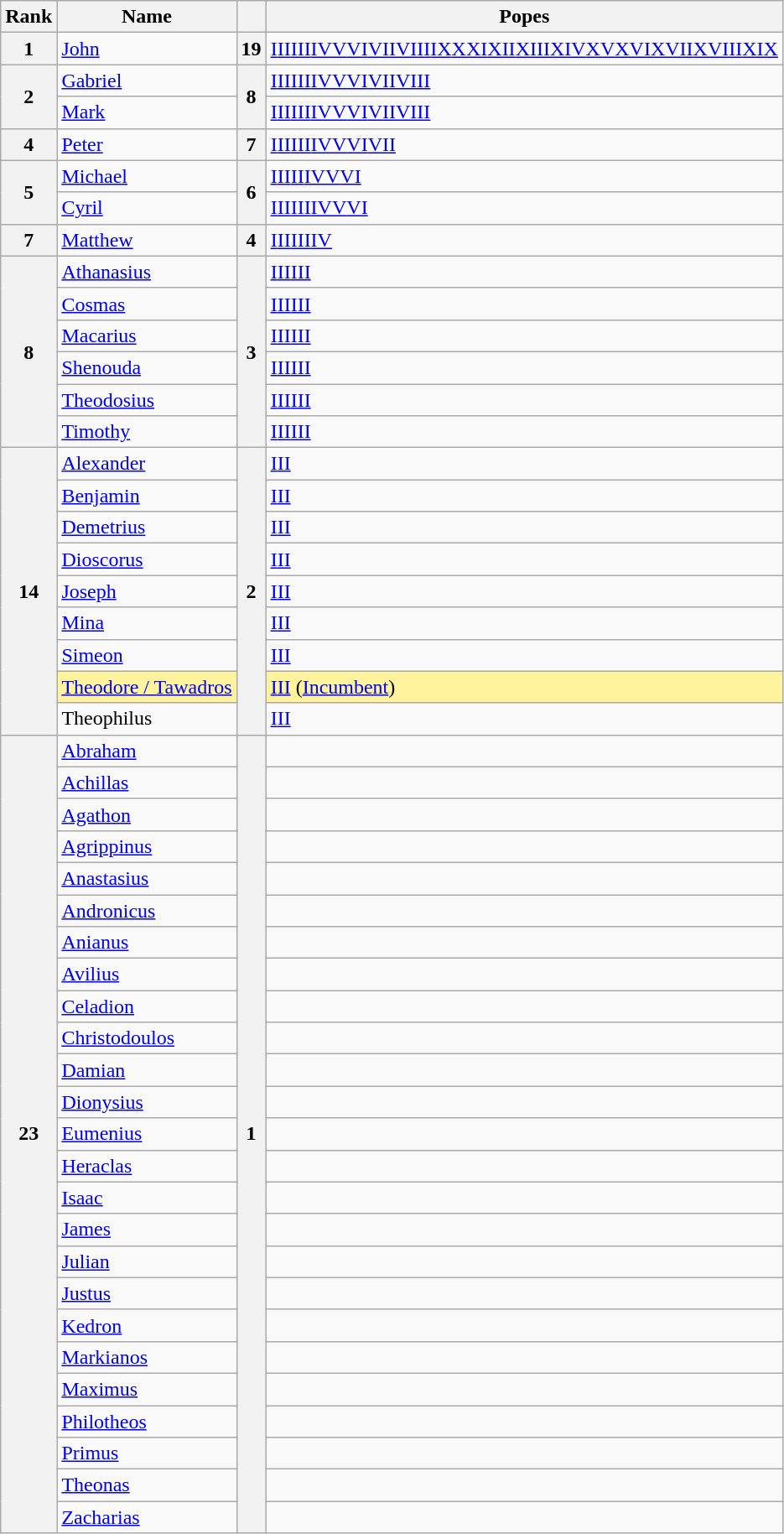<table class="wikitable sortable">
<tr>
<th scope=col>Rank</th>
<th scope=col>Name</th>
<th scope=col></th>
<th scope=col class="unsortable">Popes</th>
</tr>
<tr>
<th>1</th>
<td><a href='#'>John</a></td>
<th>19</th>
<td><a href='#'>I</a><a href='#'>II</a><a href='#'>III</a><a href='#'>IV</a><a href='#'>V</a><a href='#'>VI</a><a href='#'>VII</a><a href='#'>VIII</a><a href='#'>IX</a><a href='#'>X</a><a href='#'>XI</a><a href='#'>XII</a><a href='#'>XIII</a><a href='#'>XIV</a><a href='#'>XV</a><a href='#'>XVI</a><a href='#'>XVII</a><a href='#'>XVIII</a><a href='#'>XIX</a></td>
</tr>
<tr>
<th rowspan=2>2</th>
<td><a href='#'>Gabriel</a></td>
<th rowspan=2>8</th>
<td><a href='#'>I</a><a href='#'>II</a><a href='#'>III</a><a href='#'>IV</a><a href='#'>V</a><a href='#'>VI</a><a href='#'>VII</a><a href='#'>VIII</a></td>
</tr>
<tr>
<td><a href='#'>Mark</a></td>
<td><a href='#'>I</a><a href='#'>II</a><a href='#'>III</a><a href='#'>IV</a><a href='#'>V</a><a href='#'>VI</a><a href='#'>VII</a><a href='#'>VIII</a></td>
</tr>
<tr>
<th>4</th>
<td><a href='#'>Peter</a></td>
<th>7</th>
<td><a href='#'>I</a><a href='#'>II</a><a href='#'>III</a><a href='#'>IV</a><a href='#'>V</a><a href='#'>VI</a><a href='#'>VII</a></td>
</tr>
<tr>
<th rowspan=2>5</th>
<td><a href='#'>Michael</a></td>
<th rowspan=2>6</th>
<td><a href='#'>I</a><a href='#'>II</a><a href='#'>II</a><a href='#'>IV</a><a href='#'>V</a><a href='#'>VI</a></td>
</tr>
<tr>
<td><a href='#'>Cyril</a></td>
<td><a href='#'>I</a><a href='#'>II</a><a href='#'>III</a><a href='#'>IV</a><a href='#'>V</a><a href='#'>VI</a></td>
</tr>
<tr>
<th>7</th>
<td><a href='#'>Matthew</a></td>
<th>4</th>
<td><a href='#'>I</a><a href='#'>II</a><a href='#'>III</a><a href='#'>IV</a></td>
</tr>
<tr>
<th rowspan=6>8</th>
<td><a href='#'>Athanasius</a></td>
<th rowspan=6>3</th>
<td><a href='#'>I</a><a href='#'>II</a><a href='#'>III</a></td>
</tr>
<tr>
<td><a href='#'>Cosmas</a></td>
<td><a href='#'>I</a><a href='#'>II</a><a href='#'>III</a></td>
</tr>
<tr>
<td><a href='#'>Macarius</a></td>
<td><a href='#'>I</a><a href='#'>II</a><a href='#'>III</a></td>
</tr>
<tr>
<td><a href='#'>Shenouda</a></td>
<td><a href='#'>I</a><a href='#'>II</a><a href='#'>III</a></td>
</tr>
<tr>
<td><a href='#'>Theodosius</a></td>
<td><a href='#'>I</a><a href='#'>II</a><a href='#'>III</a></td>
</tr>
<tr>
<td><a href='#'>Timothy</a></td>
<td><a href='#'>I</a><a href='#'>II</a><a href='#'>III</a></td>
</tr>
<tr>
<th rowspan=9>14</th>
<td><a href='#'>Alexander</a></td>
<th rowspan=9>2</th>
<td><a href='#'>I</a><a href='#'>II</a></td>
</tr>
<tr>
<td><a href='#'>Benjamin</a></td>
<td><a href='#'>I</a><a href='#'>II</a></td>
</tr>
<tr>
<td><a href='#'>Demetrius</a></td>
<td><a href='#'>I</a><a href='#'>II</a></td>
</tr>
<tr>
<td><a href='#'>Dioscorus</a></td>
<td><a href='#'>I</a><a href='#'>II</a></td>
</tr>
<tr>
<td><a href='#'>Joseph</a></td>
<td><a href='#'>I</a><a href='#'>II</a></td>
</tr>
<tr>
<td><a href='#'>Mina</a></td>
<td><a href='#'>I</a><a href='#'>II</a></td>
</tr>
<tr>
<td><a href='#'>Simeon</a></td>
<td><a href='#'>I</a><a href='#'>II</a></td>
</tr>
<tr style="background: #FFF39E;">
<td><a href='#'>Theodore / Tawadros</a></td>
<td><a href='#'>I</a><a href='#'>II</a> (<a href='#'>Incumbent</a>)</td>
</tr>
<tr>
<td>Theophilus</td>
<td><a href='#'>I</a><a href='#'>II</a></td>
</tr>
<tr>
<th rowspan=25>23</th>
<td><a href='#'>Abraham</a></td>
<th rowspan=25>1</th>
<td></td>
</tr>
<tr>
<td><a href='#'>Achillas</a></td>
<td></td>
</tr>
<tr>
<td><a href='#'>Agathon</a></td>
<td></td>
</tr>
<tr>
<td><a href='#'>Agrippinus</a></td>
<td></td>
</tr>
<tr>
<td><a href='#'>Anastasius</a></td>
<td></td>
</tr>
<tr>
<td><a href='#'>Andronicus</a></td>
<td></td>
</tr>
<tr>
<td><a href='#'>Anianus</a></td>
<td></td>
</tr>
<tr>
<td><a href='#'>Avilius</a></td>
<td></td>
</tr>
<tr>
<td><a href='#'>Celadion</a></td>
<td></td>
</tr>
<tr>
<td><a href='#'>Christodoulos</a></td>
<td></td>
</tr>
<tr>
<td><a href='#'>Damian</a></td>
<td></td>
</tr>
<tr>
<td><a href='#'>Dionysius</a></td>
<td></td>
</tr>
<tr>
<td><a href='#'>Eumenius</a></td>
<td></td>
</tr>
<tr>
<td><a href='#'>Heraclas</a></td>
<td></td>
</tr>
<tr>
<td><a href='#'>Isaac</a></td>
<td></td>
</tr>
<tr>
<td><a href='#'>James</a></td>
<td></td>
</tr>
<tr>
<td><a href='#'>Julian</a></td>
<td></td>
</tr>
<tr>
<td><a href='#'>Justus</a></td>
<td></td>
</tr>
<tr>
<td><a href='#'>Kedron</a></td>
<td></td>
</tr>
<tr>
<td><a href='#'>Markianos</a></td>
<td></td>
</tr>
<tr>
<td><a href='#'>Maximus</a></td>
<td></td>
</tr>
<tr>
<td><a href='#'>Philotheos</a></td>
<td></td>
</tr>
<tr>
<td><a href='#'>Primus</a></td>
<td></td>
</tr>
<tr>
<td><a href='#'>Theonas</a></td>
<td></td>
</tr>
<tr>
<td><a href='#'>Zacharias</a></td>
<td></td>
</tr>
</table>
